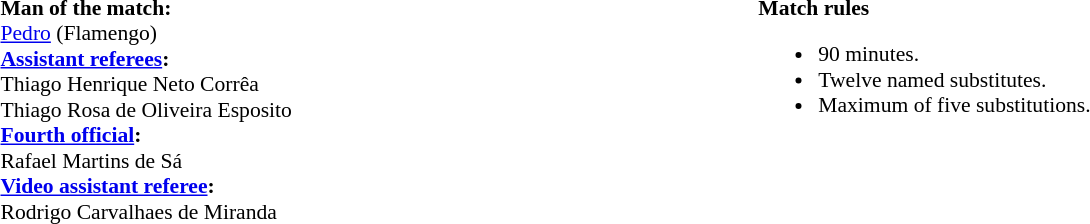<table width=100% style="font-size:90%">
<tr>
<td><br><strong>Man of the match:</strong>
<br><a href='#'>Pedro</a> (Flamengo)
<br><strong><a href='#'>Assistant referees</a>:</strong>
<br>Thiago Henrique Neto Corrêa
<br>Thiago Rosa de Oliveira Esposito
<br><strong><a href='#'>Fourth official</a>:</strong>
<br>Rafael Martins de Sá
<br><strong><a href='#'>Video assistant referee</a>:</strong>
<br>Rodrigo Carvalhaes de Miranda</td>
<td style="width:60%; vertical-align:top;"><br><strong>Match rules</strong><ul><li>90 minutes.</li><li>Twelve named substitutes.</li><li>Maximum of five substitutions.</li></ul></td>
</tr>
</table>
